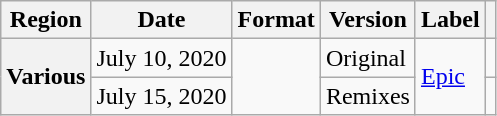<table class="wikitable plainrowheaders">
<tr>
<th scope="col">Region</th>
<th scope="col">Date</th>
<th scope="col">Format</th>
<th scope="col">Version</th>
<th scope="col">Label</th>
<th scope="col"></th>
</tr>
<tr>
<th scope="row" rowspan="2">Various</th>
<td>July 10, 2020</td>
<td rowspan="2"></td>
<td>Original</td>
<td rowspan="2"><a href='#'>Epic</a></td>
<td style="text-align:center;"></td>
</tr>
<tr>
<td>July 15, 2020</td>
<td>Remixes</td>
<td style="text-align:center;"></td>
</tr>
</table>
